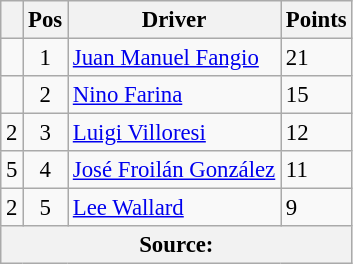<table class="wikitable" style="font-size: 95%;">
<tr>
<th></th>
<th>Pos</th>
<th>Driver</th>
<th>Points</th>
</tr>
<tr>
<td align="left"></td>
<td align="center">1</td>
<td> <a href='#'>Juan Manuel Fangio</a></td>
<td align="left">21</td>
</tr>
<tr>
<td align="left"></td>
<td align="center">2</td>
<td> <a href='#'>Nino Farina</a></td>
<td align="left">15</td>
</tr>
<tr>
<td align="left"> 2</td>
<td align="center">3</td>
<td> <a href='#'>Luigi Villoresi</a></td>
<td align="left">12</td>
</tr>
<tr>
<td align="left"> 5</td>
<td align="center">4</td>
<td> <a href='#'>José Froilán González</a></td>
<td align="left">11</td>
</tr>
<tr>
<td align="left"> 2</td>
<td align="center">5</td>
<td> <a href='#'>Lee Wallard</a></td>
<td align="left">9</td>
</tr>
<tr>
<th colspan=4>Source: </th>
</tr>
</table>
